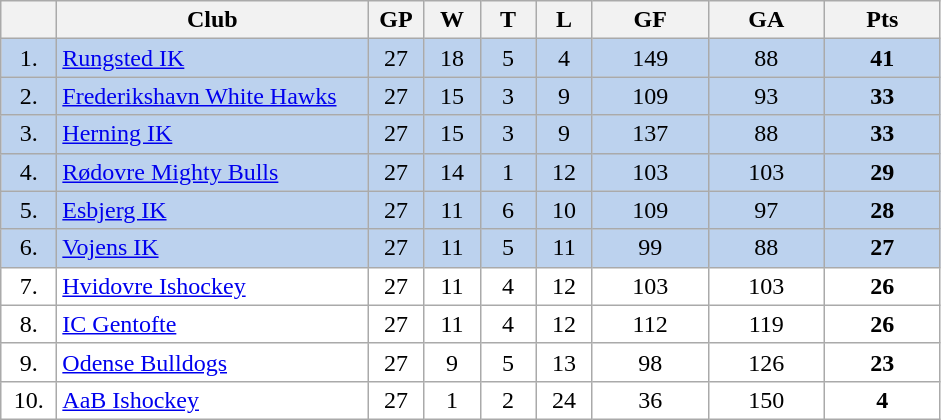<table class="wikitable">
<tr>
<th width="30"></th>
<th width="200">Club</th>
<th width="30">GP</th>
<th width="30">W</th>
<th width="30">T</th>
<th width="30">L</th>
<th width="70">GF</th>
<th width="70">GA</th>
<th width="70">Pts</th>
</tr>
<tr bgcolor="#BCD2EE" align="center">
<td>1.</td>
<td align="left"><a href='#'>Rungsted IK</a></td>
<td>27</td>
<td>18</td>
<td>5</td>
<td>4</td>
<td>149</td>
<td>88</td>
<td><strong>41</strong></td>
</tr>
<tr bgcolor="#BCD2EE" align="center">
<td>2.</td>
<td align="left"><a href='#'>Frederikshavn White Hawks</a></td>
<td>27</td>
<td>15</td>
<td>3</td>
<td>9</td>
<td>109</td>
<td>93</td>
<td><strong>33</strong></td>
</tr>
<tr bgcolor="#BCD2EE" align="center">
<td>3.</td>
<td align="left"><a href='#'>Herning IK</a></td>
<td>27</td>
<td>15</td>
<td>3</td>
<td>9</td>
<td>137</td>
<td>88</td>
<td><strong>33</strong></td>
</tr>
<tr bgcolor="#BCD2EE" align="center">
<td>4.</td>
<td align="left"><a href='#'>Rødovre Mighty Bulls</a></td>
<td>27</td>
<td>14</td>
<td>1</td>
<td>12</td>
<td>103</td>
<td>103</td>
<td><strong>29</strong></td>
</tr>
<tr bgcolor="#BCD2EE" align="center">
<td>5.</td>
<td align="left"><a href='#'>Esbjerg IK</a></td>
<td>27</td>
<td>11</td>
<td>6</td>
<td>10</td>
<td>109</td>
<td>97</td>
<td><strong>28</strong></td>
</tr>
<tr bgcolor="#BCD2EE" align="center">
<td>6.</td>
<td align="left"><a href='#'>Vojens IK</a></td>
<td>27</td>
<td>11</td>
<td>5</td>
<td>11</td>
<td>99</td>
<td>88</td>
<td><strong>27</strong></td>
</tr>
<tr bgcolor="#FFFFFF" align="center">
<td>7.</td>
<td align="left"><a href='#'>Hvidovre Ishockey</a></td>
<td>27</td>
<td>11</td>
<td>4</td>
<td>12</td>
<td>103</td>
<td>103</td>
<td><strong>26</strong></td>
</tr>
<tr bgcolor="#FFFFFF" align="center">
<td>8.</td>
<td align="left"><a href='#'>IC Gentofte</a></td>
<td>27</td>
<td>11</td>
<td>4</td>
<td>12</td>
<td>112</td>
<td>119</td>
<td><strong>26</strong></td>
</tr>
<tr bgcolor="#FFFFFF" align="center">
<td>9.</td>
<td align="left"><a href='#'>Odense Bulldogs</a></td>
<td>27</td>
<td>9</td>
<td>5</td>
<td>13</td>
<td>98</td>
<td>126</td>
<td><strong>23</strong></td>
</tr>
<tr bgcolor="#FFFFFF" align="center">
<td>10.</td>
<td align="left"><a href='#'>AaB Ishockey</a></td>
<td>27</td>
<td>1</td>
<td>2</td>
<td>24</td>
<td>36</td>
<td>150</td>
<td><strong>4</strong></td>
</tr>
</table>
